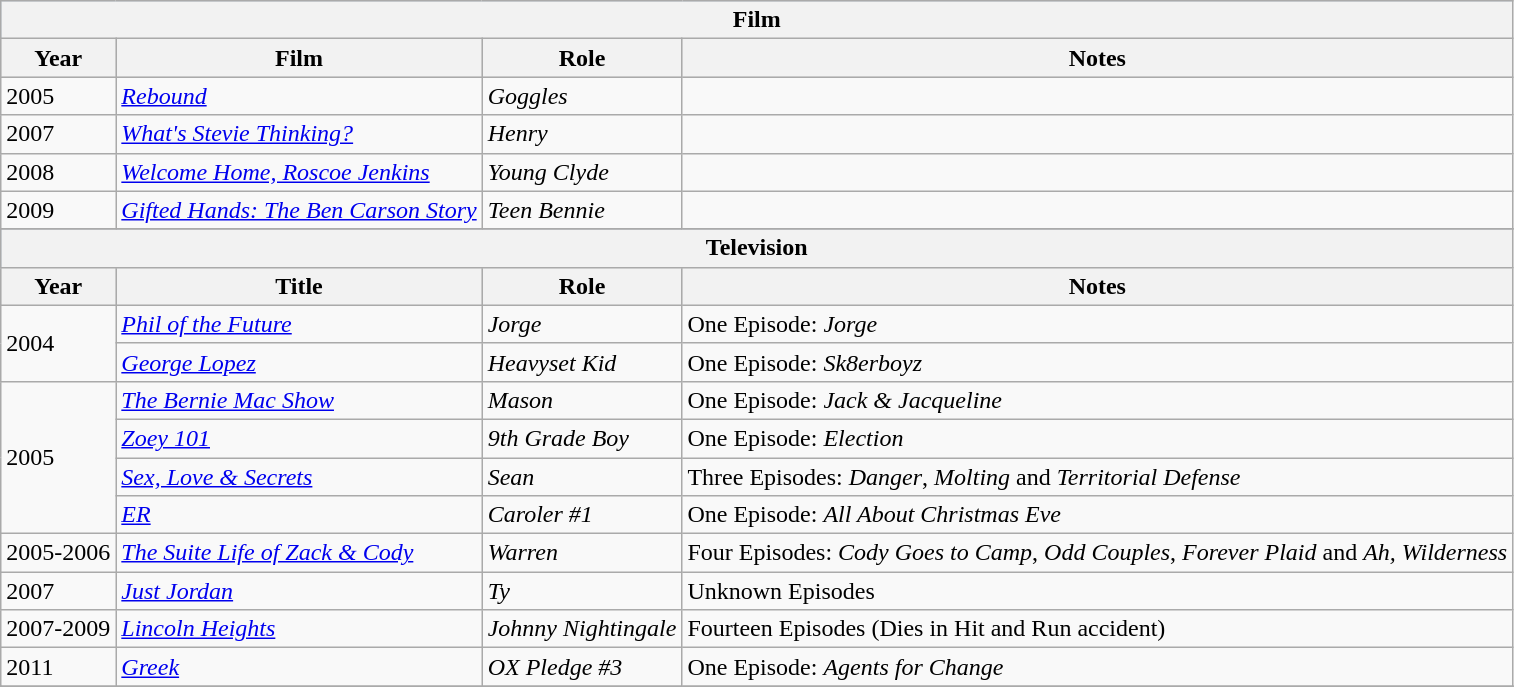<table class="wikitable">
<tr style="background:lightsteelblue;">
<th colspan=4>Film</th>
</tr>
<tr style="background:#ccc;">
<th>Year</th>
<th>Film</th>
<th>Role</th>
<th>Notes</th>
</tr>
<tr>
<td>2005</td>
<td><em><a href='#'>Rebound</a></em></td>
<td><em>Goggles</em></td>
<td></td>
</tr>
<tr>
<td>2007</td>
<td><em><a href='#'>What's Stevie Thinking?</a></em></td>
<td><em>Henry</em></td>
<td></td>
</tr>
<tr>
<td>2008</td>
<td><em><a href='#'>Welcome Home, Roscoe Jenkins</a></em></td>
<td><em>Young Clyde</em></td>
<td></td>
</tr>
<tr>
<td>2009</td>
<td><em><a href='#'>Gifted Hands: The Ben Carson Story</a></em></td>
<td><em>Teen Bennie</em></td>
<td></td>
</tr>
<tr>
</tr>
<tr>
</tr>
<tr style="background:lightsteelblue;">
<th colspan=4>Television</th>
</tr>
<tr style="background:#ccc;">
<th>Year</th>
<th>Title</th>
<th>Role</th>
<th>Notes</th>
</tr>
<tr>
<td rowspan=2>2004</td>
<td><em><a href='#'>Phil of the Future</a></em></td>
<td><em>Jorge</em></td>
<td>One Episode: <em>Jorge</em></td>
</tr>
<tr>
<td><em><a href='#'>George Lopez</a></em></td>
<td><em>Heavyset Kid</em></td>
<td>One Episode: <em>Sk8erboyz</em></td>
</tr>
<tr>
<td rowspan=4>2005</td>
<td><em><a href='#'>The Bernie Mac Show</a></em></td>
<td><em>Mason</em></td>
<td>One Episode: <em>Jack & Jacqueline</em></td>
</tr>
<tr>
<td><em><a href='#'>Zoey 101</a></em></td>
<td><em>9th Grade Boy</em></td>
<td>One Episode: <em>Election</em></td>
</tr>
<tr>
<td><em><a href='#'>Sex, Love & Secrets</a></em></td>
<td><em>Sean</em></td>
<td>Three Episodes: <em>Danger</em>, <em>Molting</em> and <em>Territorial Defense</em></td>
</tr>
<tr>
<td><em><a href='#'>ER</a></em></td>
<td><em>Caroler #1</em></td>
<td>One Episode: <em>All About Christmas Eve</em></td>
</tr>
<tr>
<td>2005-2006</td>
<td><em><a href='#'>The Suite Life of Zack & Cody</a></em></td>
<td><em>Warren</em></td>
<td>Four Episodes: <em>Cody Goes to Camp</em>, <em>Odd Couples</em>, <em>Forever Plaid</em> and <em>Ah, Wilderness</em></td>
</tr>
<tr>
<td>2007</td>
<td><em><a href='#'>Just Jordan</a></em></td>
<td><em>Ty</em></td>
<td>Unknown Episodes</td>
</tr>
<tr>
<td>2007-2009</td>
<td><em><a href='#'>Lincoln Heights</a></em></td>
<td><em>Johnny Nightingale</em></td>
<td>Fourteen Episodes (Dies in Hit and Run accident)</td>
</tr>
<tr>
<td>2011</td>
<td><em><a href='#'>Greek</a></em></td>
<td><em>OX Pledge #3</em></td>
<td>One Episode: <em> Agents for Change</em></td>
</tr>
<tr>
</tr>
<tr>
</tr>
</table>
